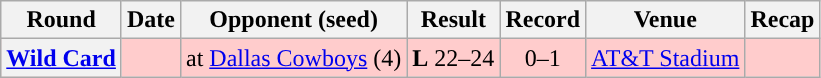<table class="wikitable" style="text-align:center">
<tr>
<th>Round</th>
<th>Date</th>
<th>Opponent (seed)</th>
<th>Result</th>
<th>Record</th>
<th>Venue</th>
<th>Recap</th>
</tr>
<tr style="background:#fcc">
<th><a href='#'>Wild Card</a></th>
<td></td>
<td>at <a href='#'>Dallas Cowboys</a> (4)</td>
<td><strong>L</strong> 22–24</td>
<td>0–1</td>
<td><a href='#'>AT&T Stadium</a></td>
<td></td>
</tr>
</table>
